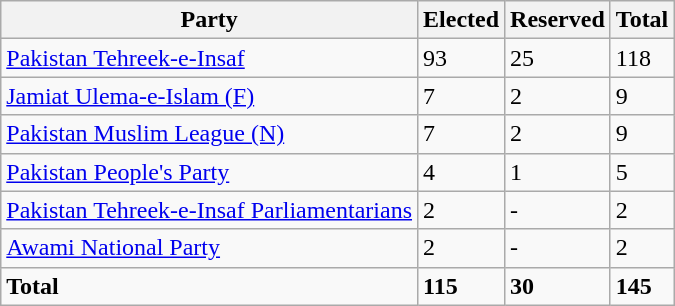<table class="wikitable">
<tr>
<th>Party</th>
<th>Elected</th>
<th>Reserved</th>
<th>Total</th>
</tr>
<tr>
<td><a href='#'>Pakistan Tehreek-e-Insaf</a></td>
<td>93</td>
<td>25</td>
<td>118</td>
</tr>
<tr>
<td><a href='#'>Jamiat Ulema-e-Islam (F)</a></td>
<td>7</td>
<td>2</td>
<td>9</td>
</tr>
<tr>
<td><a href='#'>Pakistan Muslim League (N)</a></td>
<td>7</td>
<td>2</td>
<td>9</td>
</tr>
<tr>
<td><a href='#'>Pakistan People's Party</a></td>
<td>4</td>
<td>1</td>
<td>5</td>
</tr>
<tr>
<td><a href='#'>Pakistan Tehreek-e-Insaf Parliamentarians</a></td>
<td>2</td>
<td>-</td>
<td>2</td>
</tr>
<tr>
<td><a href='#'>Awami National Party</a></td>
<td>2</td>
<td>-</td>
<td>2</td>
</tr>
<tr>
<td><strong>Total</strong></td>
<td><strong>115</strong></td>
<td><strong>30</strong></td>
<td><strong>145</strong></td>
</tr>
</table>
